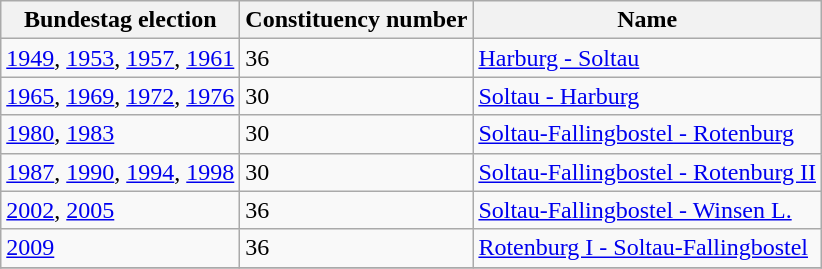<table class="wikitable sortable">
<tr>
<th>Bundestag election</th>
<th>Constituency number</th>
<th>Name</th>
</tr>
<tr>
<td><a href='#'>1949</a>, <a href='#'>1953</a>, <a href='#'>1957</a>, <a href='#'>1961</a></td>
<td>36</td>
<td><a href='#'>Harburg - Soltau</a></td>
</tr>
<tr>
<td><a href='#'>1965</a>, <a href='#'>1969</a>, <a href='#'>1972</a>, <a href='#'>1976</a></td>
<td>30</td>
<td><a href='#'>Soltau - Harburg</a></td>
</tr>
<tr>
<td><a href='#'>1980</a>, <a href='#'>1983</a></td>
<td>30</td>
<td><a href='#'>Soltau-Fallingbostel - Rotenburg</a></td>
</tr>
<tr>
<td><a href='#'>1987</a>, <a href='#'>1990</a>, <a href='#'>1994</a>, <a href='#'>1998</a></td>
<td>30</td>
<td><a href='#'>Soltau-Fallingbostel - Rotenburg II</a></td>
</tr>
<tr>
<td><a href='#'>2002</a>, <a href='#'>2005</a></td>
<td>36</td>
<td><a href='#'>Soltau-Fallingbostel - Winsen L.</a></td>
</tr>
<tr>
<td><a href='#'>2009</a></td>
<td>36</td>
<td><a href='#'>Rotenburg I - Soltau-Fallingbostel</a></td>
</tr>
<tr>
</tr>
</table>
